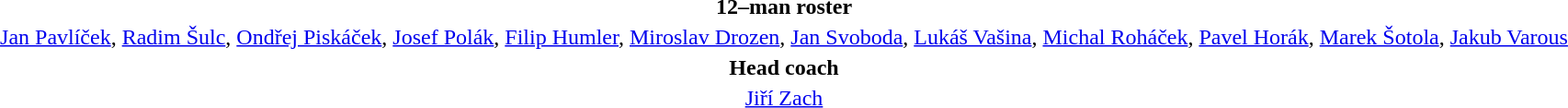<table style="text-align: center; margin-top: 2em; margin-left: auto; margin-right: auto">
<tr>
<td><strong>12–man roster</strong></td>
</tr>
<tr>
<td><a href='#'>Jan Pavlíček</a>, <a href='#'>Radim Šulc</a>, <a href='#'>Ondřej Piskáček</a>, <a href='#'>Josef Polák</a>, <a href='#'>Filip Humler</a>, <a href='#'>Miroslav Drozen</a>, <a href='#'>Jan Svoboda</a>, <a href='#'>Lukáš Vašina</a>, <a href='#'>Michal Roháček</a>, <a href='#'>Pavel Horák</a>, <a href='#'>Marek Šotola</a>, <a href='#'>Jakub Varous</a></td>
</tr>
<tr>
<td><strong>Head coach</strong></td>
</tr>
<tr>
<td><a href='#'>Jiří Zach</a></td>
</tr>
</table>
